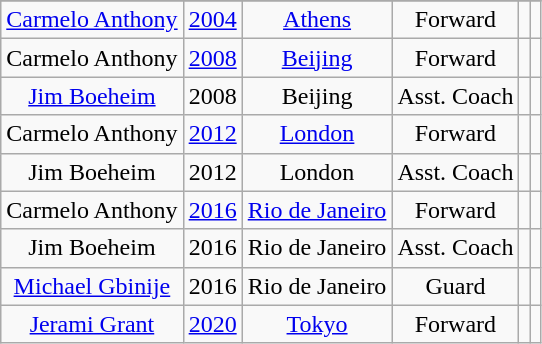<table class="wikitable" style="text-align:center">
<tr>
</tr>
<tr>
<td><a href='#'>Carmelo Anthony</a></td>
<td><a href='#'>2004</a></td>
<td><a href='#'>Athens</a></td>
<td>Forward</td>
<td></td>
<td style="text-align:center;"></td>
</tr>
<tr>
<td>Carmelo Anthony</td>
<td><a href='#'>2008</a></td>
<td><a href='#'>Beijing</a></td>
<td>Forward</td>
<td></td>
<td style="text-align:center;"></td>
</tr>
<tr>
<td><a href='#'>Jim Boeheim</a></td>
<td>2008</td>
<td>Beijing</td>
<td>Asst. Coach</td>
<td></td>
<td style="text-align:center;"></td>
</tr>
<tr>
<td>Carmelo Anthony</td>
<td><a href='#'>2012</a></td>
<td><a href='#'>London</a></td>
<td>Forward</td>
<td></td>
<td style="text-align:center;"></td>
</tr>
<tr>
<td>Jim Boeheim</td>
<td>2012</td>
<td>London</td>
<td>Asst. Coach</td>
<td></td>
<td style="text-align:center;"></td>
</tr>
<tr>
<td>Carmelo Anthony</td>
<td><a href='#'>2016</a></td>
<td><a href='#'>Rio de Janeiro</a></td>
<td>Forward</td>
<td></td>
<td style="text-align:center;"></td>
</tr>
<tr>
<td>Jim Boeheim</td>
<td>2016</td>
<td>Rio de Janeiro</td>
<td>Asst. Coach</td>
<td></td>
<td style="text-align:center;"></td>
</tr>
<tr>
<td><a href='#'>Michael Gbinije</a></td>
<td>2016</td>
<td>Rio de Janeiro</td>
<td>Guard</td>
<td></td>
<td></td>
</tr>
<tr>
<td><a href='#'>Jerami Grant</a></td>
<td><a href='#'>2020</a></td>
<td><a href='#'>Tokyo</a></td>
<td>Forward</td>
<td></td>
<td style="text-align:center;"></td>
</tr>
</table>
